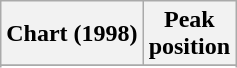<table class="wikitable sortable plainrowheaders">
<tr>
<th>Chart (1998)</th>
<th>Peak<br>position</th>
</tr>
<tr>
</tr>
<tr>
</tr>
<tr>
</tr>
</table>
